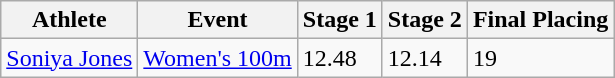<table class="wikitable">
<tr>
<th>Athlete</th>
<th>Event</th>
<th>Stage 1</th>
<th>Stage 2</th>
<th>Final Placing</th>
</tr>
<tr>
<td><a href='#'>Soniya Jones</a></td>
<td><a href='#'>Women's 100m</a></td>
<td>12.48</td>
<td>12.14</td>
<td>19</td>
</tr>
</table>
